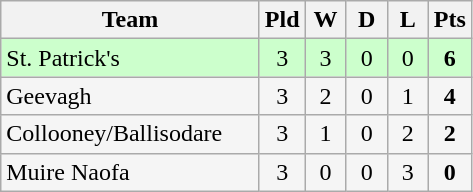<table class="wikitable">
<tr>
<th width=165>Team</th>
<th width=20>Pld</th>
<th width=20>W</th>
<th width=20>D</th>
<th width=20>L</th>
<th width=20>Pts</th>
</tr>
<tr align=center style="background:#ccffcc;">
<td style="text-align:left;">St. Patrick's</td>
<td>3</td>
<td>3</td>
<td>0</td>
<td>0</td>
<td><strong>6</strong></td>
</tr>
<tr align=center style="background:#f5f5f5;">
<td style="text-align:left;">Geevagh</td>
<td>3</td>
<td>2</td>
<td>0</td>
<td>1</td>
<td><strong>4</strong></td>
</tr>
<tr align=center style="background:#f5f5f5;">
<td style="text-align:left;">Collooney/Ballisodare</td>
<td>3</td>
<td>1</td>
<td>0</td>
<td>2</td>
<td><strong>2</strong></td>
</tr>
<tr align=center style="background:#f5f5f5;">
<td style="text-align:left;">Muire Naofa</td>
<td>3</td>
<td>0</td>
<td>0</td>
<td>3</td>
<td><strong>0</strong></td>
</tr>
</table>
